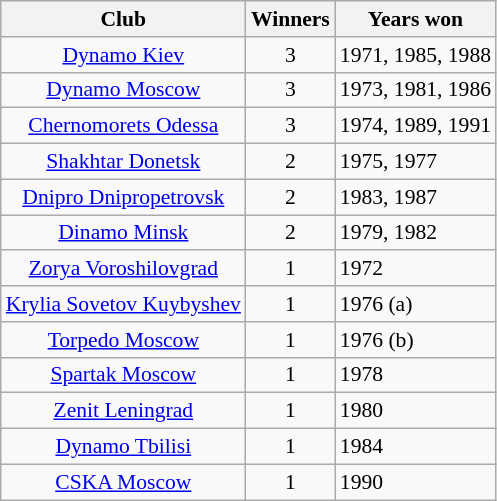<table class="wikitable" style="font-size:90%; text-align: center;">
<tr>
<th>Club</th>
<th>Winners</th>
<th>Years won</th>
</tr>
<tr>
<td><a href='#'>Dynamo Kiev</a></td>
<td align=center>3</td>
<td align=left>1971, 1985, 1988</td>
</tr>
<tr>
<td><a href='#'>Dynamo Moscow</a></td>
<td align=center>3</td>
<td align=left>1973, 1981, 1986</td>
</tr>
<tr>
<td><a href='#'>Chernomorets Odessa</a></td>
<td align=center>3</td>
<td align=left>1974, 1989, 1991</td>
</tr>
<tr>
<td><a href='#'>Shakhtar Donetsk</a></td>
<td align=center>2</td>
<td align=left>1975, 1977</td>
</tr>
<tr>
<td><a href='#'>Dnipro Dnipropetrovsk</a></td>
<td align=center>2</td>
<td align=left>1983, 1987</td>
</tr>
<tr>
<td><a href='#'>Dinamo Minsk</a></td>
<td align=center>2</td>
<td align=left>1979, 1982</td>
</tr>
<tr>
<td><a href='#'>Zorya Voroshilovgrad</a></td>
<td align=center>1</td>
<td align=left>1972</td>
</tr>
<tr>
<td><a href='#'>Krylia Sovetov Kuybyshev</a></td>
<td align=center>1</td>
<td align=left>1976 (a)</td>
</tr>
<tr>
<td><a href='#'>Torpedo Moscow</a></td>
<td align=center>1</td>
<td align=left>1976 (b)</td>
</tr>
<tr>
<td><a href='#'>Spartak Moscow</a></td>
<td align=center>1</td>
<td align=left>1978</td>
</tr>
<tr>
<td><a href='#'>Zenit Leningrad</a></td>
<td align=center>1</td>
<td align=left>1980</td>
</tr>
<tr>
<td><a href='#'>Dynamo Tbilisi</a></td>
<td align=center>1</td>
<td align=left>1984</td>
</tr>
<tr>
<td><a href='#'>CSKA Moscow</a></td>
<td align=center>1</td>
<td align=left>1990</td>
</tr>
</table>
